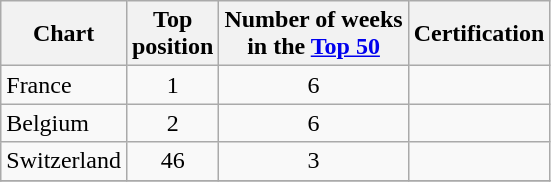<table class="wikitable">
<tr>
<th align="left">Chart</th>
<th align="left">Top<br>position</th>
<th align="left">Number of weeks<br> in the <a href='#'>Top 50</a></th>
<th align="left">Certification</th>
</tr>
<tr>
<td align="left">France</td>
<td align="center">1</td>
<td align="center">6</td>
<td></td>
</tr>
<tr>
<td align="left">Belgium</td>
<td align="center">2</td>
<td align="center">6</td>
<td></td>
</tr>
<tr>
<td align="left">Switzerland</td>
<td align="center">46</td>
<td align="center">3</td>
<td></td>
</tr>
<tr>
</tr>
</table>
